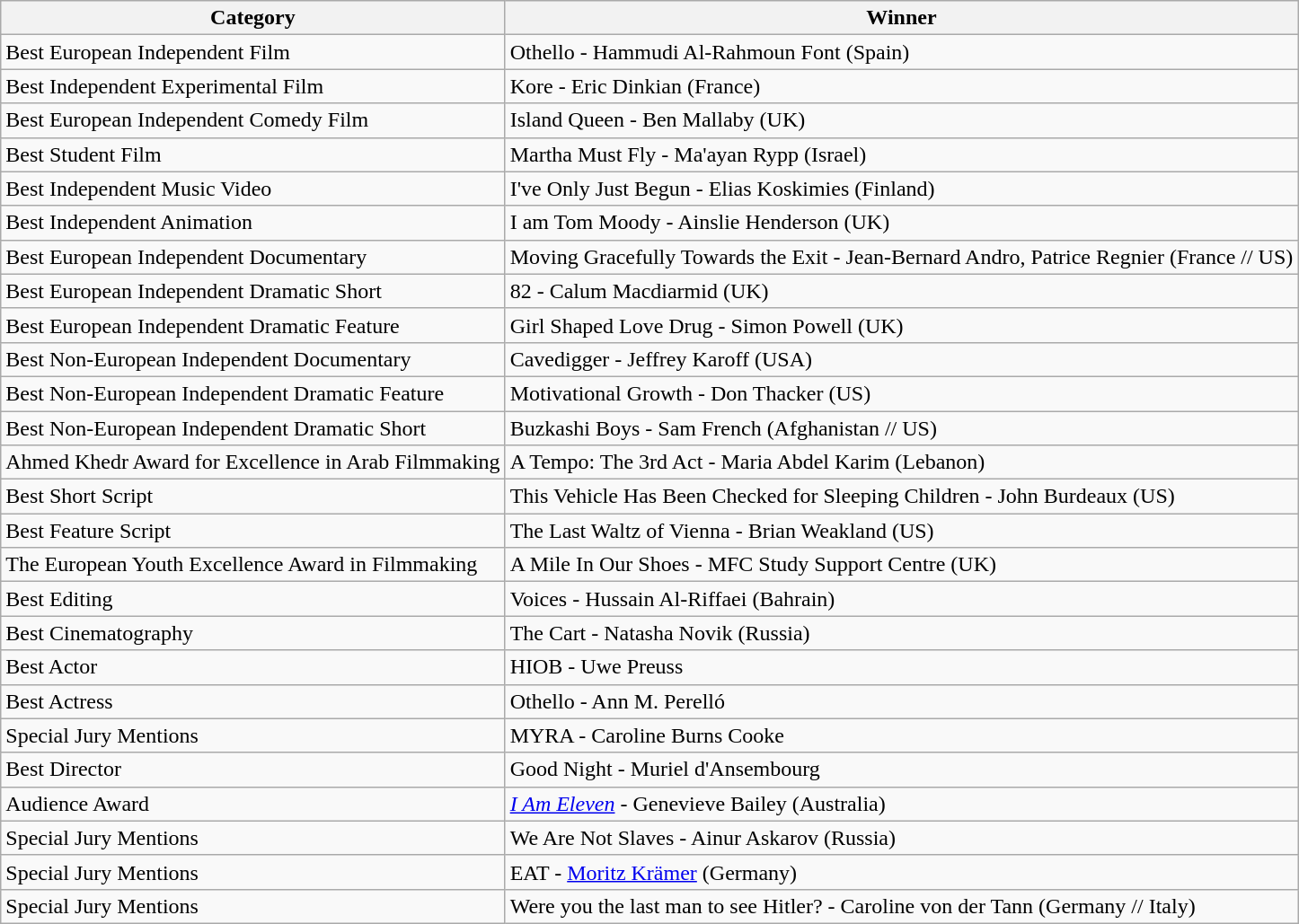<table class="wikitable sortable">
<tr>
<th>Category</th>
<th>Winner</th>
</tr>
<tr>
<td>Best European Independent Film</td>
<td>Othello - Hammudi Al-Rahmoun Font (Spain)</td>
</tr>
<tr>
<td>Best Independent Experimental Film</td>
<td>Kore - Eric Dinkian (France)</td>
</tr>
<tr>
<td>Best European Independent Comedy Film</td>
<td>Island Queen - Ben Mallaby (UK)</td>
</tr>
<tr>
<td>Best Student Film</td>
<td>Martha Must Fly - Ma'ayan Rypp (Israel)</td>
</tr>
<tr>
<td>Best Independent Music Video</td>
<td>I've Only Just Begun - Elias Koskimies (Finland)</td>
</tr>
<tr>
<td>Best Independent Animation</td>
<td>I am Tom Moody - Ainslie Henderson (UK)</td>
</tr>
<tr>
<td>Best European Independent Documentary</td>
<td>Moving Gracefully Towards the Exit - Jean-Bernard Andro, Patrice Regnier (France // US)</td>
</tr>
<tr>
<td>Best European Independent Dramatic Short</td>
<td>82 - Calum Macdiarmid (UK)</td>
</tr>
<tr>
<td>Best European Independent Dramatic Feature</td>
<td>Girl Shaped Love Drug - Simon Powell (UK)</td>
</tr>
<tr>
<td>Best Non-European Independent Documentary</td>
<td>Cavedigger - Jeffrey Karoff (USA)</td>
</tr>
<tr>
<td>Best Non-European Independent Dramatic Feature</td>
<td>Motivational Growth - Don Thacker (US)</td>
</tr>
<tr>
<td>Best Non-European Independent Dramatic Short</td>
<td>Buzkashi Boys - Sam French (Afghanistan // US)</td>
</tr>
<tr>
<td>Ahmed Khedr Award for Excellence in Arab Filmmaking</td>
<td>A Tempo: The 3rd Act - Maria Abdel Karim (Lebanon)</td>
</tr>
<tr>
<td>Best Short Script</td>
<td>This Vehicle Has Been Checked for Sleeping Children - John Burdeaux (US)</td>
</tr>
<tr>
<td>Best Feature Script</td>
<td>The Last Waltz of Vienna - Brian Weakland (US)</td>
</tr>
<tr>
<td>The European Youth Excellence Award in Filmmaking</td>
<td>A Mile In Our Shoes - MFC Study Support Centre (UK)</td>
</tr>
<tr>
<td>Best Editing</td>
<td>Voices - Hussain Al-Riffaei (Bahrain)</td>
</tr>
<tr>
<td>Best Cinematography</td>
<td>The Cart - Natasha Novik (Russia)</td>
</tr>
<tr>
<td>Best Actor</td>
<td>HIOB - Uwe Preuss</td>
</tr>
<tr>
<td>Best Actress</td>
<td>Othello - Ann M. Perelló</td>
</tr>
<tr>
<td>Special Jury Mentions</td>
<td>MYRA - Caroline Burns Cooke</td>
</tr>
<tr>
<td>Best Director</td>
<td>Good Night - Muriel d'Ansembourg</td>
</tr>
<tr>
<td>Audience Award</td>
<td><em><a href='#'>I Am Eleven</a></em> - Genevieve Bailey (Australia)</td>
</tr>
<tr>
<td>Special Jury Mentions</td>
<td>We Are Not Slaves - Ainur Askarov (Russia)</td>
</tr>
<tr>
<td>Special Jury Mentions</td>
<td>EAT - <a href='#'>Moritz Krämer</a> (Germany)</td>
</tr>
<tr>
<td>Special Jury Mentions</td>
<td>Were you the last man to see Hitler? - Caroline von der Tann (Germany //  Italy)</td>
</tr>
</table>
